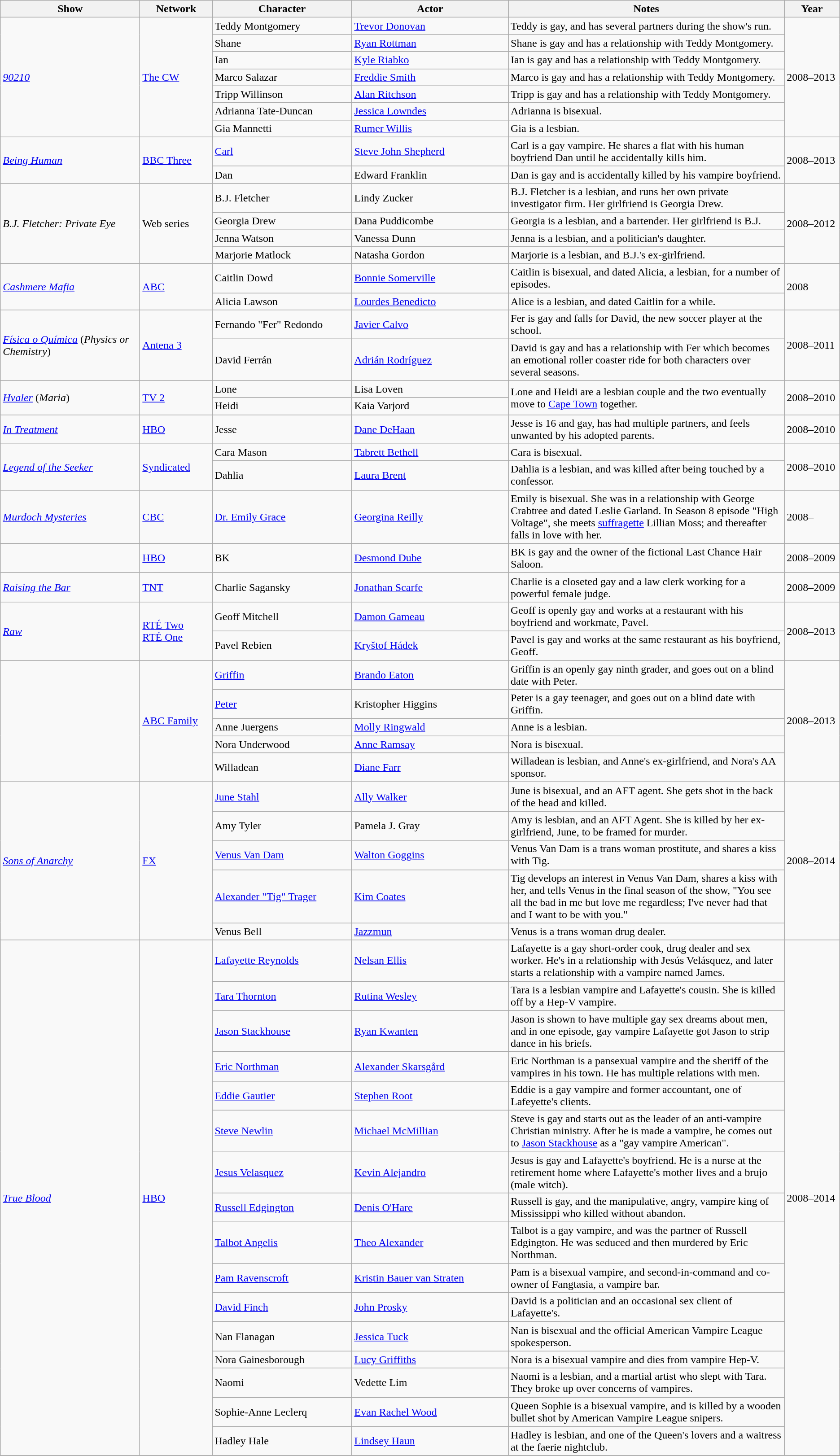<table class="sortable wikitable" style="margins:auto; width=100%;">
<tr>
<th style="width:200px;">Show</th>
<th style="width:100px;">Network</th>
<th style="width:200px;">Character</th>
<th style="width:225px;">Actor</th>
<th>Notes</th>
<th style="width:75px;">Year</th>
</tr>
<tr>
<td rowspan="7"><em><a href='#'>90210</a></em></td>
<td rowspan="7"><a href='#'>The CW</a></td>
<td>Teddy Montgomery</td>
<td><a href='#'>Trevor Donovan</a></td>
<td>Teddy is gay, and has several partners during the show's run.</td>
<td rowspan="7">2008–2013</td>
</tr>
<tr>
<td>Shane</td>
<td><a href='#'>Ryan Rottman</a></td>
<td>Shane is gay and has a relationship with Teddy Montgomery.</td>
</tr>
<tr>
<td>Ian</td>
<td><a href='#'>Kyle Riabko</a></td>
<td>Ian is gay and has a relationship with Teddy Montgomery.</td>
</tr>
<tr>
<td>Marco Salazar</td>
<td><a href='#'>Freddie Smith</a></td>
<td>Marco is gay and has a relationship with Teddy Montgomery.</td>
</tr>
<tr>
<td>Tripp Willinson</td>
<td><a href='#'>Alan Ritchson</a></td>
<td>Tripp is gay and has a relationship with Teddy Montgomery.</td>
</tr>
<tr>
<td>Adrianna Tate-Duncan</td>
<td><a href='#'>Jessica Lowndes</a></td>
<td>Adrianna is bisexual.</td>
</tr>
<tr>
<td>Gia Mannetti</td>
<td><a href='#'>Rumer Willis</a></td>
<td>Gia is a lesbian.</td>
</tr>
<tr>
<td rowspan="2"><em><a href='#'>Being Human</a></em></td>
<td rowspan="2"><a href='#'>BBC Three</a></td>
<td><a href='#'>Carl</a></td>
<td><a href='#'>Steve John Shepherd</a></td>
<td>Carl is a gay vampire. He shares a flat with his human boyfriend Dan until he accidentally kills him.</td>
<td rowspan="2">2008–2013</td>
</tr>
<tr>
<td>Dan</td>
<td>Edward Franklin</td>
<td>Dan is gay and is accidentally killed by his vampire boyfriend.</td>
</tr>
<tr>
<td rowspan="4"><em>B.J. Fletcher: Private Eye</em></td>
<td rowspan="4">Web series</td>
<td>B.J. Fletcher</td>
<td>Lindy Zucker</td>
<td>B.J. Fletcher is a lesbian, and runs her own private investigator firm. Her girlfriend is Georgia Drew.</td>
<td rowspan="4">2008–2012</td>
</tr>
<tr>
<td>Georgia Drew</td>
<td>Dana Puddicombe</td>
<td>Georgia is a lesbian, and a bartender. Her girlfriend is B.J.</td>
</tr>
<tr>
<td>Jenna Watson</td>
<td>Vanessa Dunn</td>
<td>Jenna is a lesbian, and a politician's daughter.</td>
</tr>
<tr>
<td>Marjorie Matlock</td>
<td>Natasha Gordon</td>
<td>Marjorie is a lesbian, and B.J.'s ex-girlfriend.</td>
</tr>
<tr>
<td rowspan="2"><em><a href='#'>Cashmere Mafia</a></em></td>
<td rowspan="2"><a href='#'>ABC</a></td>
<td>Caitlin Dowd</td>
<td><a href='#'>Bonnie Somerville</a></td>
<td>Caitlin is bisexual, and dated Alicia, a lesbian, for a number of episodes.</td>
<td rowspan="2">2008</td>
</tr>
<tr>
<td>Alicia Lawson</td>
<td><a href='#'>Lourdes Benedicto</a></td>
<td>Alice is a lesbian, and dated Caitlin for a while.</td>
</tr>
<tr>
<td rowspan="2"><em><a href='#'>Física o Química</a></em> (<em>Physics or Chemistry</em>)</td>
<td rowspan="2"><a href='#'>Antena 3</a></td>
<td>Fernando "Fer" Redondo</td>
<td><a href='#'>Javier Calvo</a></td>
<td>Fer is gay and falls for David, the new soccer player at the school.</td>
<td rowspan="2">2008–2011</td>
</tr>
<tr>
<td>David Ferrán</td>
<td><a href='#'>Adrián Rodríguez</a></td>
<td>David is gay and has a relationship with Fer which becomes an emotional roller coaster ride for both characters over several seasons.</td>
</tr>
<tr>
<td rowspan="2"><em><a href='#'>Hvaler</a></em> (<em>Maria</em>)</td>
<td rowspan="2"><a href='#'>TV 2</a></td>
<td>Lone</td>
<td>Lisa Loven</td>
<td rowspan="2">Lone and Heidi are a lesbian couple and the two eventually move to <a href='#'>Cape Town</a> together.</td>
<td rowspan="2">2008–2010</td>
</tr>
<tr>
<td>Heidi</td>
<td>Kaia Varjord</td>
</tr>
<tr>
<td><em><a href='#'>In Treatment</a></em></td>
<td><a href='#'>HBO</a></td>
<td>Jesse</td>
<td><a href='#'>Dane DeHaan</a></td>
<td>Jesse is 16 and gay, has had multiple partners, and feels unwanted by his adopted parents.</td>
<td>2008–2010</td>
</tr>
<tr>
<td rowspan="2"><em><a href='#'>Legend of the Seeker</a></em></td>
<td rowspan="2"><a href='#'>Syndicated</a></td>
<td>Cara Mason</td>
<td><a href='#'>Tabrett Bethell</a></td>
<td>Cara is bisexual.</td>
<td rowspan="2">2008–2010</td>
</tr>
<tr>
<td>Dahlia</td>
<td><a href='#'>Laura Brent</a></td>
<td>Dahlia is a lesbian, and was killed after being touched by a confessor.</td>
</tr>
<tr>
<td><em><a href='#'>Murdoch Mysteries</a></em></td>
<td><a href='#'>CBC</a></td>
<td><a href='#'>Dr. Emily Grace</a></td>
<td><a href='#'>Georgina Reilly</a></td>
<td>Emily is bisexual. She was in a relationship with George Crabtree and dated Leslie Garland. In Season 8 episode "High Voltage", she meets <a href='#'>suffragette</a> Lillian Moss; and thereafter falls in love with her.</td>
<td>2008–</td>
</tr>
<tr>
<td></td>
<td><a href='#'>HBO</a></td>
<td>BK</td>
<td><a href='#'>Desmond Dube</a></td>
<td>BK is gay and the owner of the fictional Last Chance Hair Saloon.</td>
<td>2008–2009</td>
</tr>
<tr>
<td><em><a href='#'>Raising the Bar</a></em></td>
<td><a href='#'>TNT</a></td>
<td>Charlie Sagansky</td>
<td><a href='#'>Jonathan Scarfe</a></td>
<td>Charlie is a closeted gay and a law clerk working for a powerful female judge.</td>
<td>2008–2009</td>
</tr>
<tr>
<td rowspan="2"><em><a href='#'>Raw</a></em></td>
<td rowspan="2"><a href='#'>RTÉ Two</a> <br> <a href='#'>RTÉ One</a></td>
<td>Geoff Mitchell</td>
<td><a href='#'>Damon Gameau</a></td>
<td>Geoff is openly gay and works at a restaurant with his boyfriend and workmate, Pavel.</td>
<td rowspan="2">2008–2013</td>
</tr>
<tr>
<td>Pavel Rebien</td>
<td><a href='#'>Kryštof Hádek</a></td>
<td>Pavel is gay and works at the same restaurant as his boyfriend, Geoff.</td>
</tr>
<tr>
<td rowspan="5"></td>
<td rowspan="5"><a href='#'>ABC Family</a></td>
<td><a href='#'>Griffin</a></td>
<td><a href='#'>Brando Eaton</a></td>
<td>Griffin is an openly gay ninth grader, and goes out on a blind date with Peter.</td>
<td rowspan="5">2008–2013</td>
</tr>
<tr>
<td><a href='#'>Peter</a></td>
<td>Kristopher Higgins</td>
<td>Peter is a gay teenager, and goes out on a blind date with Griffin.</td>
</tr>
<tr>
<td>Anne Juergens</td>
<td><a href='#'>Molly Ringwald</a></td>
<td>Anne is a lesbian.</td>
</tr>
<tr>
<td>Nora Underwood</td>
<td><a href='#'>Anne Ramsay</a></td>
<td>Nora is bisexual.</td>
</tr>
<tr>
<td>Willadean</td>
<td><a href='#'>Diane Farr</a></td>
<td>Willadean is lesbian, and Anne's ex-girlfriend, and Nora's AA sponsor.</td>
</tr>
<tr>
<td rowspan="5"><em><a href='#'>Sons of Anarchy</a></em></td>
<td rowspan="5"><a href='#'>FX</a></td>
<td><a href='#'>June Stahl</a></td>
<td><a href='#'>Ally Walker</a></td>
<td>June is bisexual, and an AFT agent. She gets shot in the back of the head and killed.</td>
<td rowspan="5">2008–2014</td>
</tr>
<tr>
<td>Amy Tyler</td>
<td>Pamela J. Gray</td>
<td>Amy is lesbian, and an AFT Agent. She is killed by her ex-girlfriend, June, to be framed for murder.</td>
</tr>
<tr>
<td><a href='#'>Venus Van Dam</a></td>
<td><a href='#'>Walton Goggins</a></td>
<td>Venus Van Dam is a trans woman prostitute, and shares a kiss with Tig.</td>
</tr>
<tr>
<td><a href='#'>Alexander "Tig" Trager</a></td>
<td><a href='#'>Kim Coates</a></td>
<td>Tig develops an interest in Venus Van Dam, shares a kiss with her, and tells Venus in the final season of the show, "You see all the bad in me but love me regardless; I've never had that and I want to be with you."</td>
</tr>
<tr>
<td>Venus Bell</td>
<td><a href='#'>Jazzmun</a></td>
<td>Venus is a trans woman drug dealer.</td>
</tr>
<tr>
<td rowspan="16"><em><a href='#'>True Blood</a></em></td>
<td rowspan="16"><a href='#'>HBO</a></td>
<td><a href='#'>Lafayette Reynolds</a></td>
<td><a href='#'>Nelsan Ellis</a></td>
<td>Lafayette is a gay short-order cook, drug dealer and sex worker. He's in a relationship with Jesús Velásquez, and later starts a relationship with a vampire named James.</td>
<td rowspan="16">2008–2014</td>
</tr>
<tr>
<td><a href='#'>Tara Thornton</a></td>
<td><a href='#'>Rutina Wesley</a></td>
<td>Tara is a lesbian vampire and Lafayette's cousin. She is killed off by a Hep-V vampire.</td>
</tr>
<tr>
<td><a href='#'>Jason Stackhouse</a></td>
<td><a href='#'>Ryan Kwanten</a></td>
<td>Jason is shown to have multiple gay sex dreams about men, and in one episode, gay vampire Lafayette got Jason to strip dance in his briefs.</td>
</tr>
<tr>
<td><a href='#'>Eric Northman</a></td>
<td><a href='#'>Alexander Skarsgård</a></td>
<td>Eric Northman is a pansexual vampire and the sheriff of the vampires in his town. He has multiple relations with men.</td>
</tr>
<tr>
<td><a href='#'>Eddie Gautier</a></td>
<td><a href='#'>Stephen Root</a></td>
<td>Eddie is a gay vampire and former accountant, one of Lafeyette's clients.</td>
</tr>
<tr>
<td><a href='#'>Steve Newlin</a></td>
<td><a href='#'>Michael McMillian</a></td>
<td>Steve is gay and starts out as the leader of an anti-vampire Christian ministry. After he is made a vampire, he comes  out to <a href='#'>Jason Stackhouse</a> as a "gay vampire American".</td>
</tr>
<tr>
<td><a href='#'>Jesus Velasquez</a></td>
<td><a href='#'>Kevin Alejandro</a></td>
<td>Jesus is gay and Lafayette's boyfriend. He is a nurse at the retirement home where Lafayette's mother lives and a brujo (male witch).</td>
</tr>
<tr>
<td><a href='#'>Russell Edgington</a></td>
<td><a href='#'>Denis O'Hare</a></td>
<td>Russell is gay, and the manipulative, angry, vampire king of Mississippi who killed without abandon.</td>
</tr>
<tr>
<td><a href='#'>Talbot Angelis</a></td>
<td><a href='#'>Theo Alexander</a></td>
<td>Talbot is a gay vampire, and was the partner of Russell Edgington. He was seduced and then murdered by Eric Northman.</td>
</tr>
<tr>
<td><a href='#'>Pam Ravenscroft</a></td>
<td><a href='#'>Kristin Bauer van Straten</a></td>
<td>Pam is a  bisexual vampire, and second-in-command and co-owner of Fangtasia, a vampire bar.</td>
</tr>
<tr>
<td><a href='#'>David Finch</a></td>
<td><a href='#'>John Prosky</a></td>
<td>David is a politician and an occasional sex client of Lafayette's.</td>
</tr>
<tr>
<td>Nan Flanagan</td>
<td><a href='#'>Jessica Tuck</a></td>
<td>Nan is bisexual and the official American Vampire League spokesperson.</td>
</tr>
<tr>
<td>Nora Gainesborough</td>
<td><a href='#'>Lucy Griffiths</a></td>
<td>Nora is a bisexual vampire and dies from vampire Hep-V.</td>
</tr>
<tr>
<td>Naomi</td>
<td>Vedette Lim</td>
<td>Naomi is a lesbian, and a martial artist who slept with Tara. They broke up over concerns of vampires.</td>
</tr>
<tr>
<td>Sophie-Anne Leclerq</td>
<td><a href='#'>Evan Rachel Wood</a></td>
<td>Queen Sophie is a bisexual vampire, and is killed by a wooden bullet shot by American Vampire League snipers.</td>
</tr>
<tr>
<td>Hadley Hale</td>
<td><a href='#'>Lindsey Haun</a></td>
<td>Hadley is lesbian, and one of the Queen's lovers and a waitress at the faerie nightclub.</td>
</tr>
<tr>
</tr>
</table>
